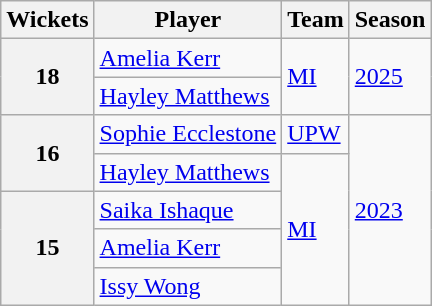<table class="wikitable">
<tr>
<th>Wickets</th>
<th>Player</th>
<th>Team</th>
<th>Season</th>
</tr>
<tr>
<th rowspan="2">18</th>
<td><a href='#'>Amelia Kerr</a></td>
<td rowspan="2"><a href='#'>MI</a></td>
<td rowspan="2"><a href='#'>2025</a></td>
</tr>
<tr>
<td><a href='#'>Hayley Matthews</a></td>
</tr>
<tr>
<th rowspan="2">16</th>
<td><a href='#'>Sophie Ecclestone</a></td>
<td><a href='#'>UPW</a></td>
<td rowspan="5"><a href='#'>2023</a></td>
</tr>
<tr>
<td><a href='#'>Hayley Matthews</a></td>
<td rowspan="4"><a href='#'>MI</a></td>
</tr>
<tr>
<th rowspan="3">15</th>
<td><a href='#'>Saika Ishaque</a></td>
</tr>
<tr>
<td><a href='#'>Amelia Kerr</a></td>
</tr>
<tr>
<td><a href='#'>Issy Wong</a></td>
</tr>
</table>
